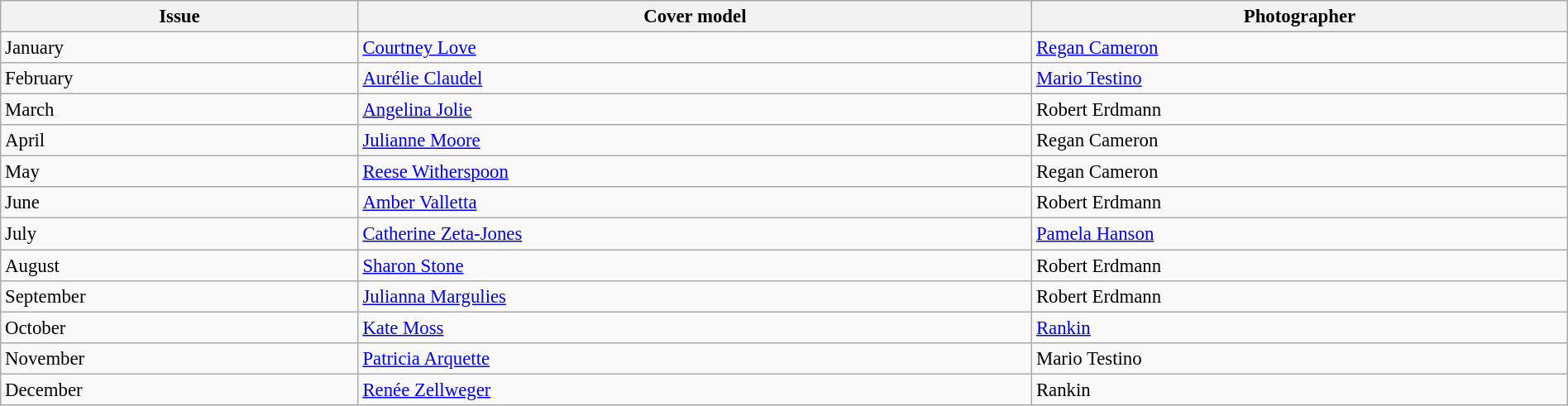<table class="sortable wikitable"  style="font-size:95%; width:100%;">
<tr>
<th style="text-align:center;">Issue</th>
<th style="text-align:center;">Cover model</th>
<th style="text-align:center;">Photographer</th>
</tr>
<tr>
<td>January</td>
<td><a href='#'>Courtney Love</a></td>
<td><a href='#'>Regan Cameron</a></td>
</tr>
<tr>
<td>February</td>
<td><a href='#'>Aurélie Claudel</a></td>
<td><a href='#'>Mario Testino</a></td>
</tr>
<tr>
<td>March</td>
<td><a href='#'>Angelina Jolie</a></td>
<td>Robert Erdmann</td>
</tr>
<tr>
<td>April</td>
<td><a href='#'>Julianne Moore</a></td>
<td>Regan Cameron</td>
</tr>
<tr>
<td>May</td>
<td><a href='#'>Reese Witherspoon</a></td>
<td>Regan Cameron</td>
</tr>
<tr>
<td>June</td>
<td><a href='#'>Amber Valletta</a></td>
<td>Robert Erdmann</td>
</tr>
<tr>
<td>July</td>
<td><a href='#'>Catherine Zeta-Jones</a></td>
<td><a href='#'>Pamela Hanson</a></td>
</tr>
<tr>
<td>August</td>
<td><a href='#'>Sharon Stone</a></td>
<td>Robert Erdmann</td>
</tr>
<tr>
<td>September</td>
<td><a href='#'>Julianna Margulies</a></td>
<td>Robert Erdmann</td>
</tr>
<tr>
<td>October</td>
<td><a href='#'>Kate Moss</a></td>
<td><a href='#'>Rankin</a></td>
</tr>
<tr>
<td>November</td>
<td><a href='#'>Patricia Arquette</a></td>
<td>Mario Testino</td>
</tr>
<tr>
<td>December</td>
<td><a href='#'>Renée Zellweger</a></td>
<td>Rankin</td>
</tr>
</table>
